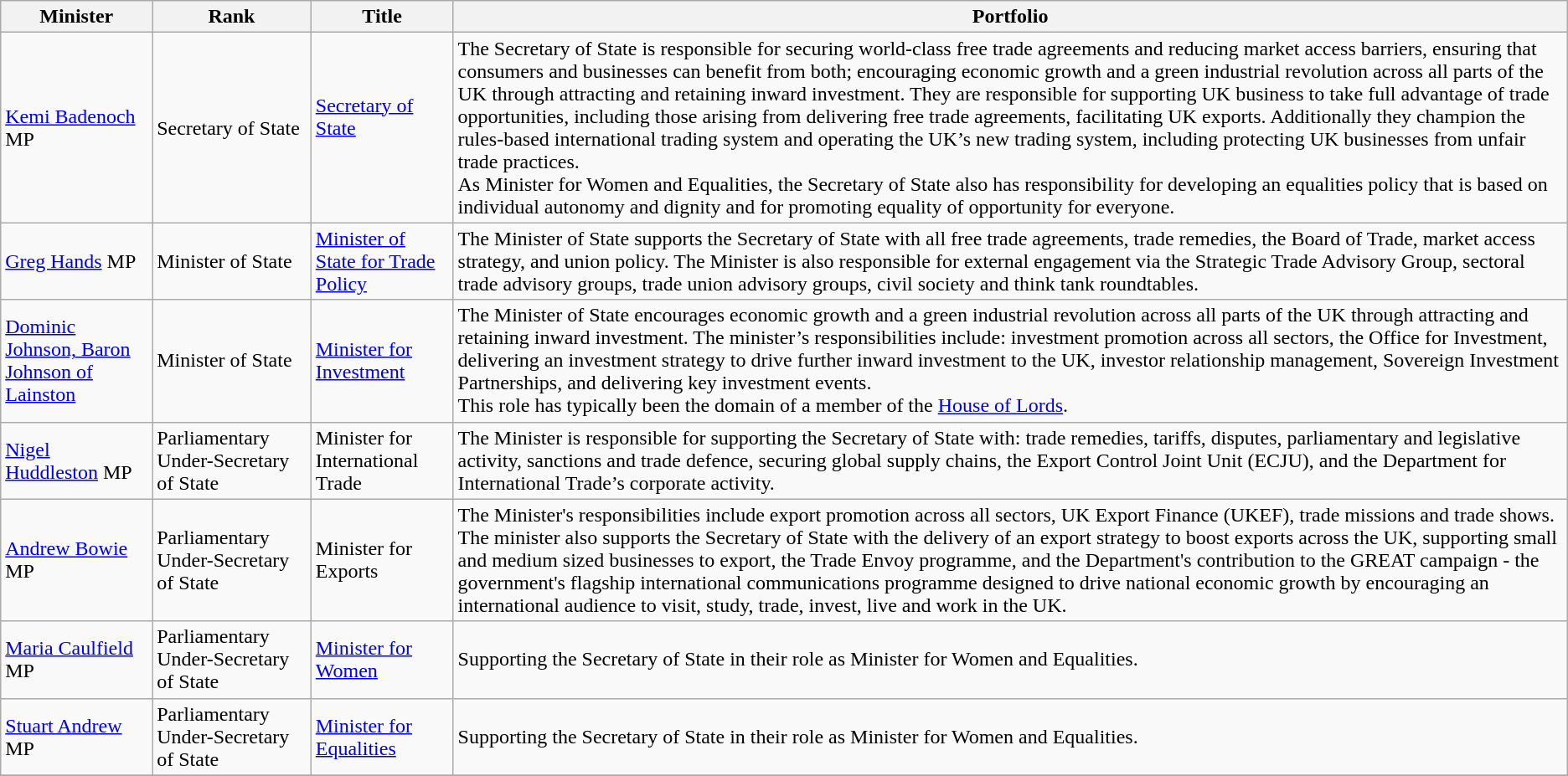<table class="wikitable">
<tr>
<th>Minister</th>
<th>Rank</th>
<th>Title</th>
<th>Portfolio</th>
</tr>
<tr>
<td><a href='#'>Kemi Badenoch</a> MP</td>
<td>Secretary of State</td>
<td><a href='#'>Secretary of State</a><br><br></td>
<td>The Secretary of State is responsible for securing world-class free trade agreements and reducing market access barriers, ensuring that consumers and businesses can benefit from both; encouraging economic growth and a green industrial revolution across all parts of the UK through attracting and retaining inward investment. They are responsible for supporting UK business to take full advantage of trade opportunities, including those arising from delivering free trade agreements, facilitating UK exports. Additionally they champion the rules-based international trading system and operating the UK’s new trading system, including protecting UK businesses from unfair trade practices.<br>As Minister for Women and Equalities, the Secretary of State also has responsibility for developing an equalities policy that is based on individual autonomy and dignity and for promoting equality of opportunity for everyone.</td>
</tr>
<tr>
<td><a href='#'>Greg Hands</a> MP</td>
<td>Minister of State</td>
<td><a href='#'>Minister of State for Trade Policy</a></td>
<td>The Minister of State supports the Secretary of State with all free trade agreements, trade remedies, the Board of Trade, market access strategy, and union policy. The Minister is also responsible for external engagement via the Strategic Trade Advisory Group, sectoral trade advisory groups, trade union advisory groups, civil society and think tank roundtables.</td>
</tr>
<tr>
<td><a href='#'>Dominic Johnson, Baron Johnson of Lainston</a></td>
<td>Minister of State</td>
<td><a href='#'> Minister for Investment</a></td>
<td>The Minister of State encourages economic growth and a green industrial revolution across all parts of the UK through attracting and retaining inward investment. The minister’s responsibilities include: investment promotion across all sectors, the Office for Investment, delivering an investment strategy to drive further inward investment to the UK, investor relationship management, Sovereign Investment Partnerships, and delivering key investment events.<br>This role has typically been the domain of a member of the <a href='#'>House of Lords</a>.</td>
</tr>
<tr>
<td><a href='#'>Nigel Huddleston</a> MP</td>
<td>Parliamentary Under-Secretary of State</td>
<td>Minister for International Trade</td>
<td>The Minister is responsible for supporting the Secretary of State with: trade remedies, tariffs, disputes, parliamentary and legislative activity, sanctions and trade defence, securing global supply chains, the Export Control Joint Unit (ECJU), and the Department for International Trade’s corporate activity.</td>
</tr>
<tr>
<td><a href='#'>Andrew Bowie</a> MP</td>
<td>Parliamentary Under-Secretary of State</td>
<td>Minister for Exports</td>
<td>The Minister's responsibilities include export promotion across all sectors, UK Export Finance (UKEF), trade missions and trade shows. The minister also supports the Secretary of State with the delivery of an export strategy to boost exports across the UK, supporting small and medium sized businesses to export, the Trade Envoy programme, and the Department's contribution to the GREAT campaign - the government's flagship international communications programme designed to drive national economic growth by encouraging an international audience to visit, study, trade, invest, live and work in the UK.</td>
</tr>
<tr>
<td><a href='#'>Maria Caulfield</a> MP</td>
<td>Parliamentary Under-Secretary of State</td>
<td><a href='#'> Minister for Women</a></td>
<td>Supporting the Secretary of State in their role as Minister for Women and Equalities.</td>
</tr>
<tr>
<td><a href='#'>Stuart Andrew</a> MP</td>
<td>Parliamentary Under-Secretary of State</td>
<td><a href='#'> Minister for Equalities</a></td>
<td>Supporting the Secretary of State in their role as Minister for Women and Equalities.</td>
</tr>
<tr>
</tr>
</table>
